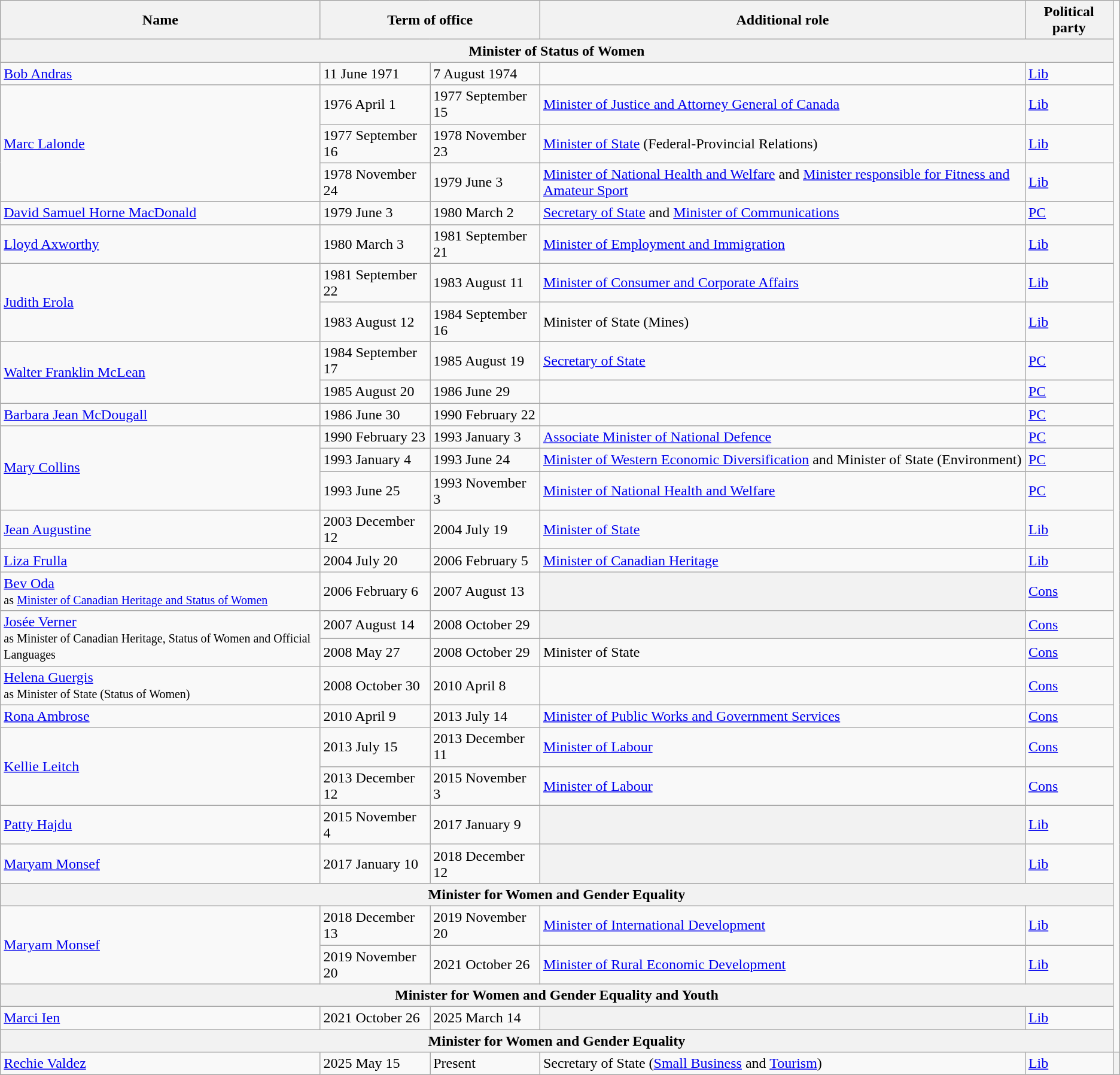<table class="wikitable">
<tr>
<th>Name</th>
<th colspan="2">Term of office</th>
<th>Additional role</th>
<th>Political party</th>
</tr>
<tr>
<th colspan="5">Minister of Status of Women</th>
</tr>
<tr>
<td><a href='#'>Bob Andras</a></td>
<td>11 June 1971</td>
<td>7 August 1974</td>
<td></td>
<td><a href='#'>Lib</a></td>
</tr>
<tr>
<td rowspan="3"><a href='#'>Marc Lalonde</a></td>
<td>1976 April 1</td>
<td>1977 September 15</td>
<td><a href='#'>Minister of Justice and Attorney General of Canada</a></td>
<td><a href='#'>Lib</a></td>
</tr>
<tr>
<td>1977 September 16</td>
<td>1978 November 23</td>
<td><a href='#'>Minister of State</a> (Federal-Provincial Relations)</td>
<td><a href='#'>Lib</a></td>
</tr>
<tr>
<td>1978 November 24</td>
<td>1979 June 3</td>
<td><a href='#'>Minister of National Health and Welfare</a> and <a href='#'>Minister responsible for Fitness and Amateur Sport</a></td>
<td><a href='#'>Lib</a></td>
</tr>
<tr>
<td><a href='#'>David Samuel Horne MacDonald</a></td>
<td>1979 June 3</td>
<td>1980 March 2</td>
<td><a href='#'>Secretary of State</a> and <a href='#'>Minister of Communications</a></td>
<td><a href='#'>PC</a></td>
</tr>
<tr>
<td><a href='#'>Lloyd Axworthy</a></td>
<td>1980 March 3</td>
<td>1981 September 21</td>
<td><a href='#'>Minister of Employment and Immigration</a></td>
<td><a href='#'>Lib</a></td>
</tr>
<tr>
<td rowspan="2"><a href='#'>Judith Erola</a></td>
<td>1981 September 22</td>
<td>1983 August 11</td>
<td><a href='#'>Minister of Consumer and Corporate Affairs</a></td>
<td><a href='#'>Lib</a></td>
</tr>
<tr>
<td>1983 August 12</td>
<td>1984 September 16</td>
<td>Minister of State (Mines)</td>
<td><a href='#'>Lib</a></td>
</tr>
<tr>
<td rowspan="2"><a href='#'>Walter Franklin McLean</a></td>
<td>1984 September 17</td>
<td>1985 August 19</td>
<td><a href='#'>Secretary of State</a></td>
<td><a href='#'>PC</a></td>
</tr>
<tr>
<td>1985 August 20</td>
<td>1986 June 29</td>
<td></td>
<td><a href='#'>PC</a></td>
</tr>
<tr>
<td><a href='#'>Barbara Jean McDougall</a></td>
<td>1986 June 30</td>
<td>1990 February 22</td>
<td></td>
<td><a href='#'>PC</a></td>
</tr>
<tr>
<td rowspan="3"><a href='#'>Mary Collins</a></td>
<td>1990 February 23</td>
<td>1993 January 3</td>
<td><a href='#'>Associate Minister of National Defence</a></td>
<td><a href='#'>PC</a></td>
</tr>
<tr>
<td>1993 January 4</td>
<td>1993 June 24</td>
<td><a href='#'>Minister of Western Economic Diversification</a> and Minister of State (Environment)</td>
<td><a href='#'>PC</a></td>
</tr>
<tr>
<td>1993 June 25</td>
<td>1993 November 3</td>
<td><a href='#'>Minister of National Health and Welfare</a></td>
<td><a href='#'>PC</a></td>
</tr>
<tr>
<td><a href='#'>Jean Augustine</a></td>
<td>2003 December 12</td>
<td>2004 July 19</td>
<td><a href='#'>Minister of State</a></td>
<td><a href='#'>Lib</a></td>
</tr>
<tr>
<td><a href='#'>Liza Frulla</a></td>
<td>2004 July 20</td>
<td>2006 February 5</td>
<td><a href='#'>Minister of Canadian Heritage</a></td>
<td><a href='#'>Lib</a></td>
</tr>
<tr>
<td><a href='#'>Bev Oda</a><br><small>as <a href='#'>Minister of Canadian Heritage and Status of Women</a></small></td>
<td>2006 February 6</td>
<td>2007 August 13</td>
<th></th>
<td><a href='#'>Cons</a></td>
</tr>
<tr>
<td rowspan="2"><a href='#'>Josée Verner</a><br><small>as Minister of Canadian Heritage, Status of Women and Official Languages</small></td>
<td>2007 August 14</td>
<td>2008 October 29</td>
<th></th>
<td><a href='#'>Cons</a></td>
</tr>
<tr>
<td>2008 May 27</td>
<td>2008 October 29</td>
<td>Minister of State</td>
<td><a href='#'>Cons</a></td>
</tr>
<tr>
<td><a href='#'>Helena Guergis</a><br><small>as Minister of State (Status of Women)</small></td>
<td>2008 October 30</td>
<td>2010 April 8</td>
<td></td>
<td><a href='#'>Cons</a></td>
</tr>
<tr>
<td><a href='#'>Rona Ambrose</a></td>
<td>2010 April 9</td>
<td>2013 July 14</td>
<td><a href='#'>Minister of Public Works and Government Services</a></td>
<td><a href='#'>Cons</a></td>
</tr>
<tr>
<td rowspan="2"><a href='#'>Kellie Leitch</a></td>
<td>2013 July 15</td>
<td>2013 December 11</td>
<td><a href='#'>Minister of Labour</a></td>
<td><a href='#'>Cons</a></td>
</tr>
<tr>
<td>2013 December 12</td>
<td>2015 November 3</td>
<td><a href='#'>Minister of Labour</a></td>
<td><a href='#'>Cons</a></td>
</tr>
<tr>
<td><a href='#'>Patty Hajdu</a></td>
<td>2015 November 4</td>
<td>2017 January 9</td>
<th></th>
<td><a href='#'>Lib</a></td>
</tr>
<tr>
<td><a href='#'>Maryam Monsef</a></td>
<td>2017 January 10</td>
<td>2018 December 12</td>
<th></th>
<td><a href='#'>Lib</a></td>
</tr>
<tr>
<th colspan="5">Minister for Women and Gender Equality</th>
</tr>
<tr>
<td rowspan="2"><a href='#'>Maryam Monsef</a></td>
<td>2018 December 13</td>
<td>2019 November 20</td>
<td><a href='#'>Minister of International Development</a></td>
<td><a href='#'>Lib</a></td>
</tr>
<tr>
<td>2019 November 20</td>
<td>2021 October 26</td>
<td><a href='#'>Minister of Rural Economic Development</a></td>
<td><a href='#'>Lib</a></td>
</tr>
<tr>
<th colspan="5">Minister for Women and Gender Equality and Youth</th>
</tr>
<tr>
<td><a href='#'>Marci Ien</a></td>
<td>2021 October 26</td>
<td>2025 March 14</td>
<th></th>
<td><a href='#'>Lib</a></td>
</tr>
<tr>
<th colspan="5">Minister for Women and Gender Equality</th>
</tr>
<tr>
<td><a href='#'>Rechie Valdez</a></td>
<td>2025 May 15</td>
<td>Present</td>
<td>Secretary of State (<a href='#'>Small Business</a> and <a href='#'>Tourism</a>)</td>
<td><a href='#'>Lib</a></td>
<th></th>
</tr>
</table>
